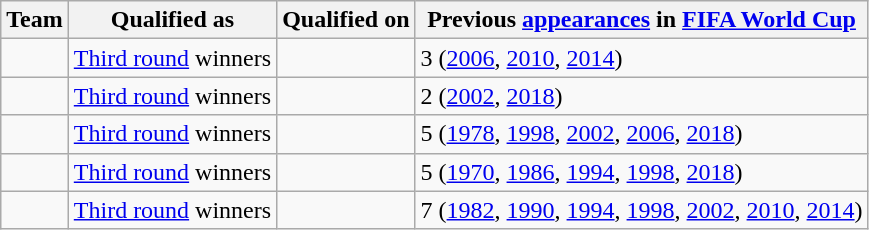<table class="wikitable sortable">
<tr>
<th>Team</th>
<th>Qualified as</th>
<th>Qualified on</th>
<th data-sort-type="number">Previous <a href='#'>appearances</a> in <a href='#'>FIFA World Cup</a></th>
</tr>
<tr>
<td></td>
<td><a href='#'>Third round</a> winners</td>
<td></td>
<td>3 (<a href='#'>2006</a>, <a href='#'>2010</a>, <a href='#'>2014</a>)</td>
</tr>
<tr>
<td></td>
<td><a href='#'>Third round</a> winners</td>
<td></td>
<td>2 (<a href='#'>2002</a>, <a href='#'>2018</a>)</td>
</tr>
<tr>
<td></td>
<td><a href='#'>Third round</a> winners</td>
<td></td>
<td>5 (<a href='#'>1978</a>, <a href='#'>1998</a>, <a href='#'>2002</a>, <a href='#'>2006</a>, <a href='#'>2018</a>)</td>
</tr>
<tr>
<td></td>
<td><a href='#'>Third round</a> winners</td>
<td></td>
<td>5 (<a href='#'>1970</a>, <a href='#'>1986</a>, <a href='#'>1994</a>, <a href='#'>1998</a>, <a href='#'>2018</a>)</td>
</tr>
<tr>
<td></td>
<td><a href='#'>Third round</a> winners</td>
<td></td>
<td>7 (<a href='#'>1982</a>, <a href='#'>1990</a>, <a href='#'>1994</a>, <a href='#'>1998</a>, <a href='#'>2002</a>, <a href='#'>2010</a>, <a href='#'>2014</a>)</td>
</tr>
</table>
